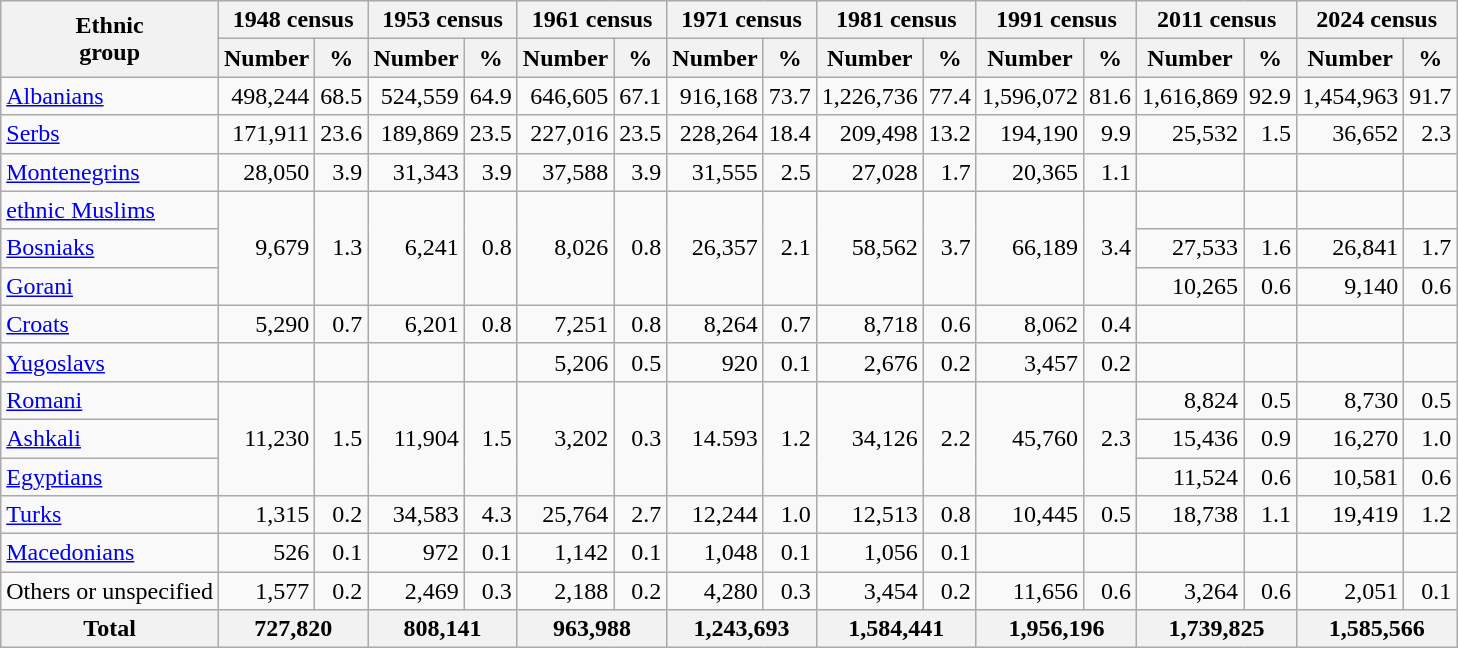<table class="wikitable">
<tr>
<th rowspan="2">Ethnic<br>group</th>
<th colspan="2">1948 census</th>
<th colspan="2">1953 census</th>
<th colspan="2">1961 census</th>
<th colspan="2">1971 census</th>
<th colspan="2">1981 census</th>
<th colspan="2">1991 census</th>
<th colspan="2">2011 census</th>
<th colspan="2">2024 census</th>
</tr>
<tr bgcolor="#e0e0e0">
<th>Number</th>
<th>%</th>
<th>Number</th>
<th>%</th>
<th>Number</th>
<th>%</th>
<th>Number</th>
<th>%</th>
<th>Number</th>
<th>%</th>
<th>Number</th>
<th>%</th>
<th>Number</th>
<th>%</th>
<th>Number</th>
<th>%</th>
</tr>
<tr>
<td><a href='#'>Albanians</a></td>
<td align="right">498,244</td>
<td align="right">68.5</td>
<td align="right">524,559</td>
<td align="right">64.9</td>
<td align="right">646,605</td>
<td align="right">67.1</td>
<td align="right">916,168</td>
<td align="right">73.7</td>
<td align="right">1,226,736</td>
<td align="right">77.4</td>
<td align="right">1,596,072</td>
<td align="right">81.6</td>
<td align="right">1,616,869</td>
<td align="right">92.9</td>
<td align="right">1,454,963</td>
<td align="right">91.7</td>
</tr>
<tr>
<td><a href='#'>Serbs</a></td>
<td align="right">171,911</td>
<td align="right">23.6</td>
<td align="right">189,869</td>
<td align="right">23.5</td>
<td align="right">227,016</td>
<td align="right">23.5</td>
<td align="right">228,264</td>
<td align="right">18.4</td>
<td align="right">209,498</td>
<td align="right">13.2</td>
<td align="right">194,190</td>
<td align="right">9.9</td>
<td align="right">25,532</td>
<td align="right">1.5</td>
<td align="right">36,652</td>
<td align="right">2.3</td>
</tr>
<tr>
<td><a href='#'>Montenegrins</a></td>
<td align="right">28,050</td>
<td align="right">3.9</td>
<td align="right">31,343</td>
<td align="right">3.9</td>
<td align="right">37,588</td>
<td align="right">3.9</td>
<td align="right">31,555</td>
<td align="right">2.5</td>
<td align="right">27,028</td>
<td align="right">1.7</td>
<td align="right">20,365</td>
<td align="right">1.1</td>
<td align="right"></td>
<td align="right"></td>
<td align="right"></td>
<td align="right"></td>
</tr>
<tr>
<td><a href='#'>ethnic Muslims</a></td>
<td align="right" rowspan="3">9,679</td>
<td align="right" rowspan="3">1.3</td>
<td align="right" rowspan="3">6,241</td>
<td align="right" rowspan="3">0.8</td>
<td align="right" rowspan="3">8,026</td>
<td align="right" rowspan="3">0.8</td>
<td align="right" rowspan="3">26,357</td>
<td align="right" rowspan="3">2.1</td>
<td align="right" rowspan="3">58,562</td>
<td align="right" rowspan="3">3.7</td>
<td align="right" rowspan="3">66,189</td>
<td align="right" rowspan="3">3.4</td>
<td align="right"></td>
<td align="right"></td>
<td align="right"></td>
<td align="right"></td>
</tr>
<tr>
<td><a href='#'>Bosniaks</a></td>
<td align="right">27,533</td>
<td align="right">1.6</td>
<td align="right">26,841</td>
<td align="right">1.7</td>
</tr>
<tr>
<td><a href='#'>Gorani</a></td>
<td align="right">10,265</td>
<td align="right">0.6</td>
<td align="right">9,140</td>
<td align="right">0.6</td>
</tr>
<tr>
<td><a href='#'>Croats</a></td>
<td align="right">5,290</td>
<td align="right">0.7</td>
<td align="right">6,201</td>
<td align="right">0.8</td>
<td align="right">7,251</td>
<td align="right">0.8</td>
<td align="right">8,264</td>
<td align="right">0.7</td>
<td align="right">8,718</td>
<td align="right">0.6</td>
<td align="right">8,062</td>
<td align="right">0.4</td>
<td align="right"></td>
<td align="right"></td>
<td align="right"></td>
<td align="right"></td>
</tr>
<tr>
<td><a href='#'>Yugoslavs</a></td>
<td align="right"></td>
<td align="right"></td>
<td align="right"></td>
<td align="right"></td>
<td align="right">5,206</td>
<td align="right">0.5</td>
<td align="right">920</td>
<td align="right">0.1</td>
<td align="right">2,676</td>
<td align="right">0.2</td>
<td align="right">3,457</td>
<td align="right">0.2</td>
<td align="right"></td>
<td align="right"></td>
<td align="right"></td>
<td align="right"></td>
</tr>
<tr>
<td><a href='#'>Romani</a></td>
<td align="right" rowspan="3">11,230</td>
<td align="right" rowspan="3">1.5</td>
<td align="right" rowspan="3">11,904</td>
<td align="right" rowspan="3">1.5</td>
<td align="right" rowspan="3">3,202</td>
<td align="right" rowspan="3">0.3</td>
<td align="right" rowspan="3">14.593</td>
<td align="right" rowspan="3">1.2</td>
<td align="right" rowspan="3">34,126</td>
<td align="right" rowspan="3">2.2</td>
<td align="right" rowspan="3">45,760</td>
<td align="right" rowspan="3">2.3</td>
<td align="right">8,824</td>
<td align="right">0.5</td>
<td align="right">8,730</td>
<td align="right">0.5</td>
</tr>
<tr>
<td><a href='#'>Ashkali</a></td>
<td align="right">15,436</td>
<td align="right">0.9</td>
<td align="right">16,270</td>
<td align="right">1.0</td>
</tr>
<tr>
<td><a href='#'>Egyptians</a></td>
<td align="right">11,524</td>
<td align="right">0.6</td>
<td align="right">10,581</td>
<td align="right">0.6</td>
</tr>
<tr>
<td><a href='#'>Turks</a></td>
<td align="right">1,315</td>
<td align="right">0.2</td>
<td align="right">34,583</td>
<td align="right">4.3</td>
<td align="right">25,764</td>
<td align="right">2.7</td>
<td align="right">12,244</td>
<td align="right">1.0</td>
<td align="right">12,513</td>
<td align="right">0.8</td>
<td align="right">10,445</td>
<td align="right">0.5</td>
<td align="right">18,738</td>
<td align="right">1.1</td>
<td align="right">19,419</td>
<td align="right">1.2</td>
</tr>
<tr>
<td><a href='#'>Macedonians</a></td>
<td align="right">526</td>
<td align="right">0.1</td>
<td align="right">972</td>
<td align="right">0.1</td>
<td align="right">1,142</td>
<td align="right">0.1</td>
<td align="right">1,048</td>
<td align="right">0.1</td>
<td align="right">1,056</td>
<td align="right">0.1</td>
<td align="right"></td>
<td align="right"></td>
<td align="right"></td>
<td align="right"></td>
<td align="right"></td>
<td align="right"></td>
</tr>
<tr>
<td>Others or unspecified</td>
<td align="right">1,577</td>
<td align="right">0.2</td>
<td align="right">2,469</td>
<td align="right">0.3</td>
<td align="right">2,188</td>
<td align="right">0.2</td>
<td align="right">4,280</td>
<td align="right">0.3</td>
<td align="right">3,454</td>
<td align="right">0.2</td>
<td align="right">11,656</td>
<td align="right">0.6</td>
<td align="right">3,264</td>
<td align="right">0.6</td>
<td align="right">2,051</td>
<td align="right">0.1</td>
</tr>
<tr bgcolor="#e0e0e0">
<th align="left">Total</th>
<th colspan="2">727,820</th>
<th colspan="2">808,141</th>
<th colspan="2">963,988</th>
<th colspan="2">1,243,693</th>
<th colspan="2">1,584,441</th>
<th colspan="2">1,956,196</th>
<th colspan="2">1,739,825</th>
<th colspan="2">1,585,566</th>
</tr>
</table>
